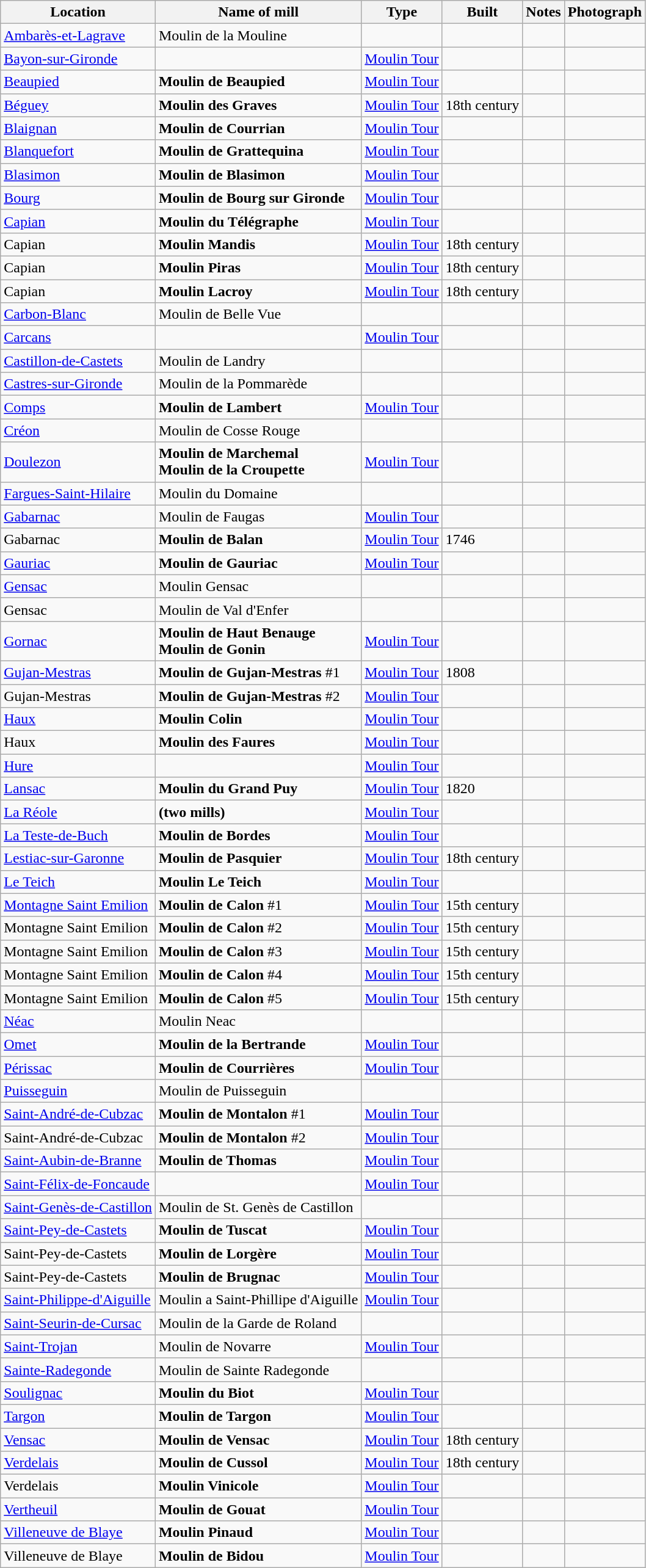<table class="wikitable">
<tr>
<th>Location</th>
<th>Name of mill</th>
<th>Type</th>
<th>Built</th>
<th>Notes</th>
<th>Photograph</th>
</tr>
<tr>
<td><a href='#'>Ambarès-et-Lagrave</a></td>
<td>Moulin de la Mouline</td>
<td></td>
<td></td>
<td></td>
<td></td>
</tr>
<tr>
<td><a href='#'>Bayon-sur-Gironde</a></td>
<td></td>
<td><a href='#'>Moulin Tour</a></td>
<td></td>
<td></td>
<td></td>
</tr>
<tr>
<td><a href='#'>Beaupied</a></td>
<td><strong>Moulin de Beaupied</strong></td>
<td><a href='#'>Moulin Tour</a></td>
<td></td>
<td> </td>
<td></td>
</tr>
<tr>
<td><a href='#'>Béguey</a></td>
<td><strong>Moulin des Graves</strong></td>
<td><a href='#'>Moulin Tour</a></td>
<td>18th century</td>
<td> </td>
<td></td>
</tr>
<tr>
<td><a href='#'>Blaignan</a></td>
<td><strong>Moulin de Courrian</strong></td>
<td><a href='#'>Moulin Tour</a></td>
<td></td>
<td> </td>
<td></td>
</tr>
<tr>
<td><a href='#'>Blanquefort</a></td>
<td><strong>Moulin de Grattequina</strong></td>
<td><a href='#'>Moulin Tour</a></td>
<td></td>
<td></td>
<td></td>
</tr>
<tr>
<td><a href='#'>Blasimon</a></td>
<td><strong>Moulin de Blasimon</strong></td>
<td><a href='#'>Moulin Tour</a></td>
<td></td>
<td> </td>
<td></td>
</tr>
<tr>
<td><a href='#'>Bourg</a></td>
<td><strong>Moulin de Bourg sur Gironde</strong></td>
<td><a href='#'>Moulin Tour</a></td>
<td></td>
<td> </td>
<td></td>
</tr>
<tr>
<td><a href='#'>Capian</a></td>
<td><strong>Moulin du Télégraphe</strong></td>
<td><a href='#'>Moulin Tour</a></td>
<td></td>
<td> </td>
<td></td>
</tr>
<tr>
<td>Capian</td>
<td><strong>Moulin Mandis</strong></td>
<td><a href='#'>Moulin Tour</a></td>
<td>18th century</td>
<td> </td>
<td></td>
</tr>
<tr>
<td>Capian</td>
<td><strong>Moulin Piras</strong></td>
<td><a href='#'>Moulin Tour</a></td>
<td>18th century</td>
<td> </td>
<td></td>
</tr>
<tr>
<td>Capian</td>
<td><strong>Moulin Lacroy</strong></td>
<td><a href='#'>Moulin Tour</a></td>
<td>18th century</td>
<td> </td>
<td></td>
</tr>
<tr>
<td><a href='#'>Carbon-Blanc</a></td>
<td>Moulin de Belle Vue</td>
<td></td>
<td></td>
<td></td>
<td></td>
</tr>
<tr>
<td><a href='#'>Carcans</a></td>
<td></td>
<td><a href='#'>Moulin Tour</a></td>
<td></td>
<td></td>
<td></td>
</tr>
<tr>
<td><a href='#'>Castillon-de-Castets</a></td>
<td>Moulin de Landry</td>
<td></td>
<td></td>
<td></td>
<td></td>
</tr>
<tr>
<td><a href='#'>Castres-sur-Gironde</a></td>
<td>Moulin de la Pommarède</td>
<td></td>
<td></td>
<td></td>
<td></td>
</tr>
<tr>
<td><a href='#'>Comps</a></td>
<td><strong>Moulin de Lambert</strong></td>
<td><a href='#'>Moulin Tour</a></td>
<td></td>
<td> </td>
<td></td>
</tr>
<tr>
<td><a href='#'>Créon</a></td>
<td>Moulin de Cosse Rouge</td>
<td></td>
<td></td>
<td></td>
<td></td>
</tr>
<tr>
<td><a href='#'>Doulezon</a></td>
<td><strong>Moulin de Marchemal<br>Moulin de la Croupette</strong></td>
<td><a href='#'>Moulin Tour</a></td>
<td></td>
<td> </td>
<td></td>
</tr>
<tr>
<td><a href='#'>Fargues-Saint-Hilaire</a></td>
<td>Moulin du Domaine</td>
<td></td>
<td></td>
<td></td>
<td></td>
</tr>
<tr>
<td><a href='#'>Gabarnac</a></td>
<td>Moulin de Faugas</td>
<td><a href='#'>Moulin Tour</a></td>
<td></td>
<td></td>
<td></td>
</tr>
<tr>
<td>Gabarnac</td>
<td><strong>Moulin de Balan</strong></td>
<td><a href='#'>Moulin Tour</a></td>
<td>1746</td>
<td> </td>
<td></td>
</tr>
<tr>
<td><a href='#'>Gauriac</a></td>
<td><strong>Moulin de Gauriac</strong></td>
<td><a href='#'>Moulin Tour</a></td>
<td></td>
<td> </td>
<td></td>
</tr>
<tr>
<td><a href='#'>Gensac</a></td>
<td>Moulin Gensac</td>
<td></td>
<td></td>
<td></td>
<td></td>
</tr>
<tr>
<td>Gensac</td>
<td>Moulin de Val d'Enfer</td>
<td></td>
<td></td>
<td></td>
<td></td>
</tr>
<tr>
<td><a href='#'>Gornac</a></td>
<td><strong>Moulin de Haut Benauge<br>Moulin de Gonin</strong></td>
<td><a href='#'>Moulin Tour</a></td>
<td></td>
<td> </td>
<td></td>
</tr>
<tr>
<td><a href='#'>Gujan-Mestras</a></td>
<td><strong>Moulin de Gujan-Mestras</strong> #1</td>
<td><a href='#'>Moulin Tour</a></td>
<td>1808</td>
<td> </td>
<td></td>
</tr>
<tr>
<td>Gujan-Mestras</td>
<td><strong>Moulin de Gujan-Mestras</strong> #2</td>
<td><a href='#'>Moulin Tour</a></td>
<td></td>
<td> </td>
<td></td>
</tr>
<tr>
<td><a href='#'>Haux</a></td>
<td><strong>Moulin Colin</strong></td>
<td><a href='#'>Moulin Tour</a></td>
<td></td>
<td> </td>
<td></td>
</tr>
<tr>
<td>Haux</td>
<td><strong>Moulin des Faures</strong></td>
<td><a href='#'>Moulin Tour</a></td>
<td></td>
<td> </td>
<td></td>
</tr>
<tr>
<td><a href='#'>Hure</a></td>
<td></td>
<td><a href='#'>Moulin Tour</a></td>
<td></td>
<td></td>
<td></td>
</tr>
<tr>
<td><a href='#'>Lansac</a></td>
<td><strong>Moulin du Grand Puy</strong></td>
<td><a href='#'>Moulin Tour</a></td>
<td>1820</td>
<td> </td>
<td></td>
</tr>
<tr>
<td><a href='#'>La Réole</a></td>
<td><strong>(two mills)</strong></td>
<td><a href='#'>Moulin Tour</a></td>
<td></td>
<td></td>
<td></td>
</tr>
<tr>
<td><a href='#'>La Teste-de-Buch</a></td>
<td><strong>Moulin de Bordes</strong></td>
<td><a href='#'>Moulin Tour</a></td>
<td></td>
<td> </td>
<td></td>
</tr>
<tr>
<td><a href='#'>Lestiac-sur-Garonne</a></td>
<td><strong>Moulin de Pasquier</strong></td>
<td><a href='#'>Moulin Tour</a></td>
<td>18th century</td>
<td> </td>
<td></td>
</tr>
<tr>
<td><a href='#'>Le Teich</a></td>
<td><strong>Moulin Le Teich</strong></td>
<td><a href='#'>Moulin Tour</a></td>
<td></td>
<td> </td>
<td></td>
</tr>
<tr>
<td><a href='#'>Montagne Saint Emilion</a></td>
<td><strong>Moulin de Calon</strong> #1</td>
<td><a href='#'>Moulin Tour</a></td>
<td>15th century</td>
<td> </td>
<td></td>
</tr>
<tr>
<td Montagne, Gironde>Montagne Saint Emilion</td>
<td><strong>Moulin de Calon</strong>  #2</td>
<td><a href='#'>Moulin Tour</a></td>
<td>15th century</td>
<td> </td>
<td></td>
</tr>
<tr>
<td Montagne, Gironde>Montagne Saint Emilion</td>
<td><strong>Moulin de Calon</strong> #3</td>
<td><a href='#'>Moulin Tour</a></td>
<td>15th century</td>
<td> </td>
<td></td>
</tr>
<tr>
<td Montagne, Gironde>Montagne Saint Emilion</td>
<td><strong>Moulin de Calon</strong> #4</td>
<td><a href='#'>Moulin Tour</a></td>
<td>15th century</td>
<td> </td>
<td></td>
</tr>
<tr>
<td Montagne, Gironde>Montagne Saint Emilion</td>
<td><strong>Moulin de Calon</strong> #5</td>
<td><a href='#'>Moulin Tour</a></td>
<td>15th century</td>
<td> </td>
<td></td>
</tr>
<tr>
<td><a href='#'>Néac</a></td>
<td>Moulin Neac</td>
<td></td>
<td></td>
<td></td>
<td></td>
</tr>
<tr>
<td><a href='#'>Omet</a></td>
<td><strong>Moulin de la Bertrande</strong></td>
<td><a href='#'>Moulin Tour</a></td>
<td></td>
<td> </td>
<td></td>
</tr>
<tr>
<td><a href='#'>Périssac</a></td>
<td><strong>Moulin de Courrières</strong></td>
<td><a href='#'>Moulin Tour</a></td>
<td></td>
<td> </td>
<td></td>
</tr>
<tr>
<td><a href='#'>Puisseguin</a></td>
<td>Moulin de Puisseguin</td>
<td></td>
<td></td>
<td></td>
<td></td>
</tr>
<tr>
<td><a href='#'>Saint-André-de-Cubzac</a></td>
<td><strong>Moulin de Montalon</strong> #1</td>
<td><a href='#'>Moulin Tour</a></td>
<td></td>
<td> </td>
<td></td>
</tr>
<tr>
<td>Saint-André-de-Cubzac</td>
<td><strong>Moulin de Montalon</strong> #2</td>
<td><a href='#'>Moulin Tour</a></td>
<td></td>
<td> </td>
<td></td>
</tr>
<tr>
<td><a href='#'>Saint-Aubin-de-Branne</a></td>
<td><strong>Moulin de Thomas</strong></td>
<td><a href='#'>Moulin Tour</a></td>
<td></td>
<td> </td>
<td></td>
</tr>
<tr>
<td><a href='#'>Saint-Félix-de-Foncaude</a></td>
<td></td>
<td><a href='#'>Moulin Tour</a></td>
<td></td>
<td></td>
<td></td>
</tr>
<tr>
<td><a href='#'>Saint-Genès-de-Castillon</a></td>
<td>Moulin de St. Genès de Castillon</td>
<td></td>
<td></td>
<td></td>
<td></td>
</tr>
<tr>
<td><a href='#'>Saint-Pey-de-Castets</a></td>
<td><strong>Moulin de Tuscat</strong></td>
<td><a href='#'>Moulin Tour</a></td>
<td></td>
<td> </td>
<td></td>
</tr>
<tr>
<td>Saint-Pey-de-Castets</td>
<td><strong>Moulin de Lorgère</strong></td>
<td><a href='#'>Moulin Tour</a></td>
<td></td>
<td> </td>
<td></td>
</tr>
<tr>
<td>Saint-Pey-de-Castets</td>
<td><strong>Moulin de Brugnac</strong></td>
<td><a href='#'>Moulin Tour</a></td>
<td></td>
<td> </td>
<td></td>
</tr>
<tr>
<td><a href='#'>Saint-Philippe-d'Aiguille</a></td>
<td>Moulin a Saint-Phillipe d'Aiguille</td>
<td><a href='#'>Moulin Tour</a></td>
<td></td>
<td> </td>
<td></td>
</tr>
<tr>
<td><a href='#'>Saint-Seurin-de-Cursac</a></td>
<td>Moulin de la Garde de Roland</td>
<td></td>
<td></td>
<td></td>
<td></td>
</tr>
<tr>
<td><a href='#'>Saint-Trojan</a></td>
<td>Moulin de Novarre</td>
<td><a href='#'>Moulin Tour</a></td>
<td></td>
<td> </td>
<td></td>
</tr>
<tr>
<td><a href='#'>Sainte-Radegonde</a></td>
<td>Moulin de Sainte Radegonde</td>
<td></td>
<td></td>
<td></td>
<td></td>
</tr>
<tr>
<td><a href='#'>Soulignac</a></td>
<td><strong>Moulin du Biot</strong></td>
<td><a href='#'>Moulin Tour</a></td>
<td></td>
<td> </td>
<td></td>
</tr>
<tr>
<td><a href='#'>Targon</a></td>
<td><strong>Moulin de Targon</strong></td>
<td><a href='#'>Moulin Tour</a></td>
<td></td>
<td> </td>
<td></td>
</tr>
<tr>
<td><a href='#'>Vensac</a></td>
<td><strong>Moulin de Vensac</strong></td>
<td><a href='#'>Moulin Tour</a></td>
<td>18th century</td>
<td> </td>
<td></td>
</tr>
<tr>
<td><a href='#'>Verdelais</a></td>
<td><strong>Moulin de Cussol</strong></td>
<td><a href='#'>Moulin Tour</a></td>
<td>18th century</td>
<td> </td>
<td></td>
</tr>
<tr>
<td>Verdelais</td>
<td><strong>Moulin Vinicole</strong></td>
<td><a href='#'>Moulin Tour</a></td>
<td></td>
<td> </td>
<td></td>
</tr>
<tr>
<td><a href='#'>Vertheuil</a></td>
<td><strong>Moulin de Gouat</strong></td>
<td><a href='#'>Moulin Tour</a></td>
<td></td>
<td> </td>
<td></td>
</tr>
<tr>
<td><a href='#'>Villeneuve de Blaye</a></td>
<td><strong>Moulin Pinaud</strong></td>
<td><a href='#'>Moulin Tour</a></td>
<td></td>
<td> </td>
<td></td>
</tr>
<tr>
<td>Villeneuve de Blaye</td>
<td><strong>Moulin de Bidou</strong></td>
<td><a href='#'>Moulin Tour</a></td>
<td></td>
<td> </td>
<td></td>
</tr>
</table>
